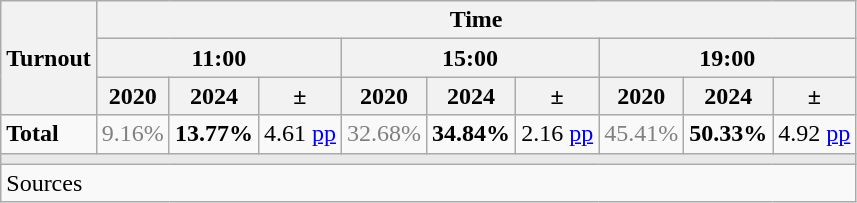<table class="wikitable sortable" style="text-align:right;">
<tr>
<th rowspan="3">Turnout</th>
<th colspan="9">Time</th>
</tr>
<tr>
<th colspan="3">11:00</th>
<th colspan="3">15:00</th>
<th colspan="3">19:00</th>
</tr>
<tr>
<th>2020</th>
<th>2024</th>
<th>±</th>
<th>2020</th>
<th>2024</th>
<th>±</th>
<th>2020</th>
<th>2024</th>
<th>±</th>
</tr>
<tr>
<td align="left"><strong>Total</strong></td>
<td style="color:gray;">9.16%</td>
<td><strong>13.77%</strong></td>
<td> 4.61 <a href='#'>pp</a></td>
<td style="color:gray;">32.68%</td>
<td><strong>34.84%</strong></td>
<td> 2.16 <a href='#'>pp</a></td>
<td style="color:gray;">45.41%</td>
<td><strong>50.33%</strong></td>
<td> 4.92 <a href='#'>pp</a></td>
</tr>
<tr>
<td colspan="10" bgcolor="#E9E9E9"></td>
</tr>
<tr>
<td align="left" colspan="10">Sources</td>
</tr>
</table>
